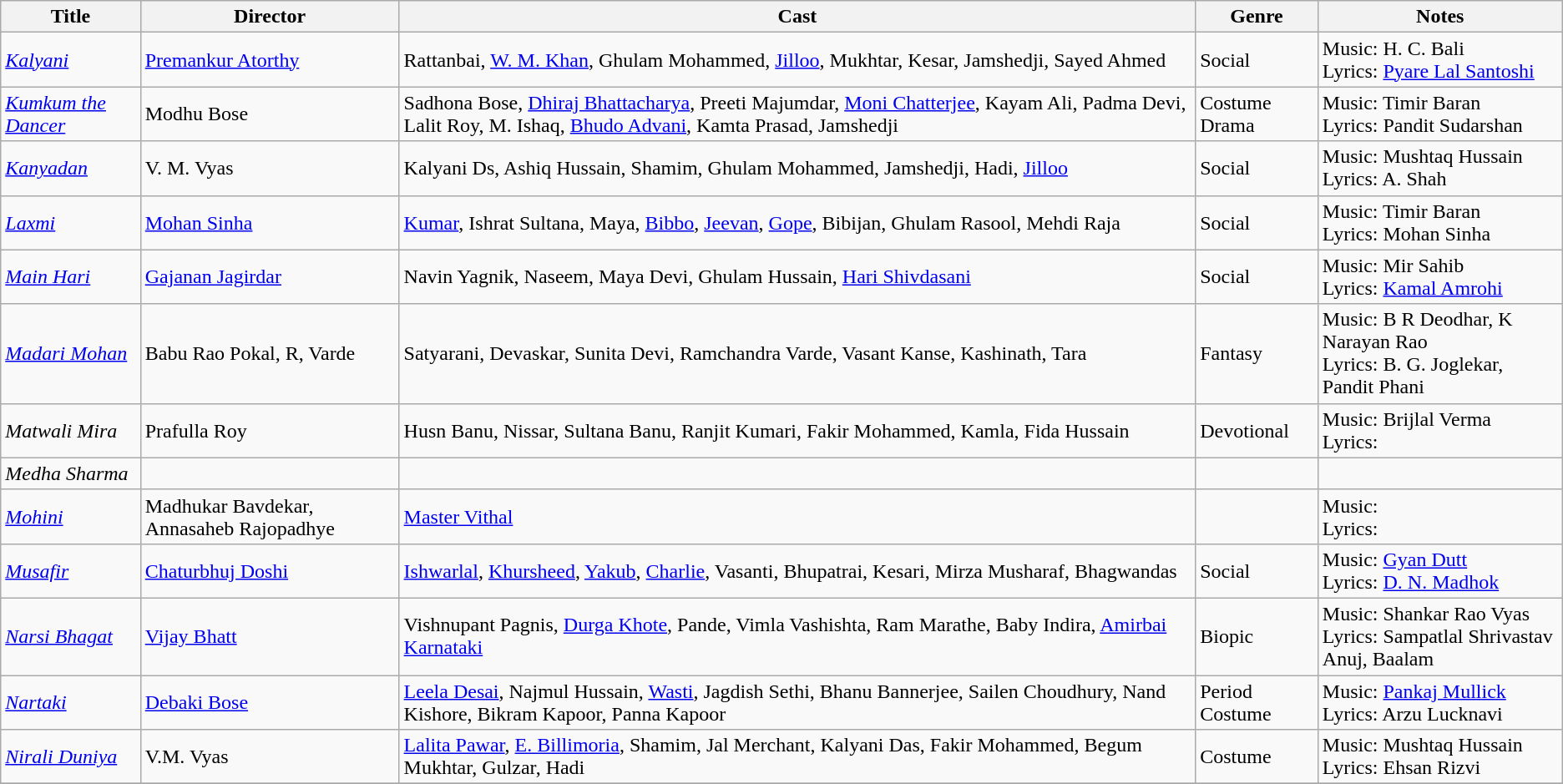<table class="wikitable">
<tr>
<th>Title</th>
<th>Director</th>
<th>Cast</th>
<th>Genre</th>
<th>Notes</th>
</tr>
<tr>
<td><em><a href='#'>Kalyani</a> </em></td>
<td><a href='#'>Premankur Atorthy</a></td>
<td>Rattanbai, <a href='#'>W. M. Khan</a>, Ghulam Mohammed, <a href='#'>Jilloo</a>, Mukhtar, Kesar, Jamshedji, Sayed Ahmed</td>
<td>Social</td>
<td>Music: H. C. Bali<br>Lyrics: <a href='#'>Pyare Lal Santoshi</a></td>
</tr>
<tr>
<td><em><a href='#'>Kumkum the Dancer</a></em></td>
<td>Modhu Bose</td>
<td>Sadhona Bose, <a href='#'>Dhiraj Bhattacharya</a>, Preeti Majumdar, <a href='#'>Moni Chatterjee</a>, Kayam Ali, Padma Devi, Lalit Roy, M. Ishaq, <a href='#'>Bhudo Advani</a>, Kamta Prasad, Jamshedji</td>
<td>Costume Drama</td>
<td>Music: Timir Baran<br>Lyrics: Pandit Sudarshan</td>
</tr>
<tr>
<td><em><a href='#'>Kanyadan</a></em></td>
<td>V. M. Vyas</td>
<td>Kalyani Ds, Ashiq Hussain, Shamim, Ghulam Mohammed, Jamshedji, Hadi, <a href='#'>Jilloo</a></td>
<td>Social</td>
<td>Music: Mushtaq Hussain<br>Lyrics: A. Shah</td>
</tr>
<tr>
<td><em><a href='#'>Laxmi</a></em></td>
<td><a href='#'>Mohan Sinha</a></td>
<td><a href='#'>Kumar</a>, Ishrat Sultana, Maya, <a href='#'>Bibbo</a>, <a href='#'>Jeevan</a>, <a href='#'>Gope</a>, Bibijan, Ghulam Rasool, Mehdi Raja</td>
<td>Social</td>
<td>Music: Timir Baran<br>Lyrics: Mohan Sinha</td>
</tr>
<tr>
<td><em><a href='#'>Main Hari</a></em></td>
<td><a href='#'>Gajanan Jagirdar</a></td>
<td>Navin Yagnik, Naseem, Maya Devi, Ghulam Hussain, <a href='#'>Hari Shivdasani</a></td>
<td>Social</td>
<td>Music: Mir Sahib<br>Lyrics: <a href='#'>Kamal Amrohi</a></td>
</tr>
<tr>
<td><em><a href='#'>Madari Mohan</a></em></td>
<td>Babu Rao Pokal, R, Varde</td>
<td>Satyarani, Devaskar, Sunita Devi, Ramchandra Varde, Vasant Kanse, Kashinath, Tara</td>
<td>Fantasy</td>
<td>Music:  B R Deodhar, K Narayan Rao<br>Lyrics: B. G. Joglekar, Pandit Phani</td>
</tr>
<tr>
<td><em>Matwali Mira</em></td>
<td>Prafulla Roy</td>
<td>Husn Banu, Nissar, Sultana Banu, Ranjit Kumari, Fakir Mohammed, Kamla, Fida Hussain</td>
<td>Devotional</td>
<td>Music: Brijlal Verma<br>Lyrics:</td>
</tr>
<tr>
<td><em>Medha Sharma</em></td>
<td></td>
<td></td>
<td></td>
<td></td>
</tr>
<tr>
<td><em><a href='#'>Mohini</a></em></td>
<td>Madhukar Bavdekar, Annasaheb Rajopadhye</td>
<td><a href='#'>Master Vithal</a></td>
<td></td>
<td>Music: <br>Lyrics:</td>
</tr>
<tr>
<td><em><a href='#'>Musafir</a></em></td>
<td><a href='#'>Chaturbhuj Doshi</a></td>
<td><a href='#'>Ishwarlal</a>, <a href='#'>Khursheed</a>, <a href='#'>Yakub</a>, <a href='#'>Charlie</a>, Vasanti, Bhupatrai, Kesari, Mirza Musharaf, Bhagwandas</td>
<td>Social</td>
<td>Music: <a href='#'>Gyan Dutt</a><br>Lyrics: <a href='#'>D. N. Madhok</a></td>
</tr>
<tr>
<td><em><a href='#'>Narsi Bhagat</a></em></td>
<td><a href='#'>Vijay Bhatt</a></td>
<td>Vishnupant Pagnis, <a href='#'>Durga Khote</a>, Pande, Vimla Vashishta, Ram Marathe, Baby Indira, <a href='#'>Amirbai Karnataki</a></td>
<td>Biopic</td>
<td>Music: Shankar Rao Vyas<br>Lyrics: Sampatlal Shrivastav Anuj, Baalam</td>
</tr>
<tr>
<td><em><a href='#'>Nartaki</a></em></td>
<td><a href='#'>Debaki Bose</a></td>
<td><a href='#'>Leela Desai</a>, Najmul Hussain, <a href='#'>Wasti</a>, Jagdish Sethi, Bhanu Bannerjee, Sailen Choudhury, Nand Kishore, Bikram Kapoor, Panna Kapoor</td>
<td>Period Costume</td>
<td>Music: <a href='#'>Pankaj Mullick</a><br>Lyrics: Arzu Lucknavi</td>
</tr>
<tr>
<td><em><a href='#'>Nirali Duniya</a></em></td>
<td>V.M. Vyas</td>
<td><a href='#'>Lalita Pawar</a>, <a href='#'>E. Billimoria</a>, Shamim, Jal Merchant, Kalyani Das, Fakir Mohammed, Begum Mukhtar, Gulzar, Hadi</td>
<td>Costume</td>
<td>Music: Mushtaq Hussain<br>Lyrics: Ehsan Rizvi</td>
</tr>
<tr>
</tr>
</table>
